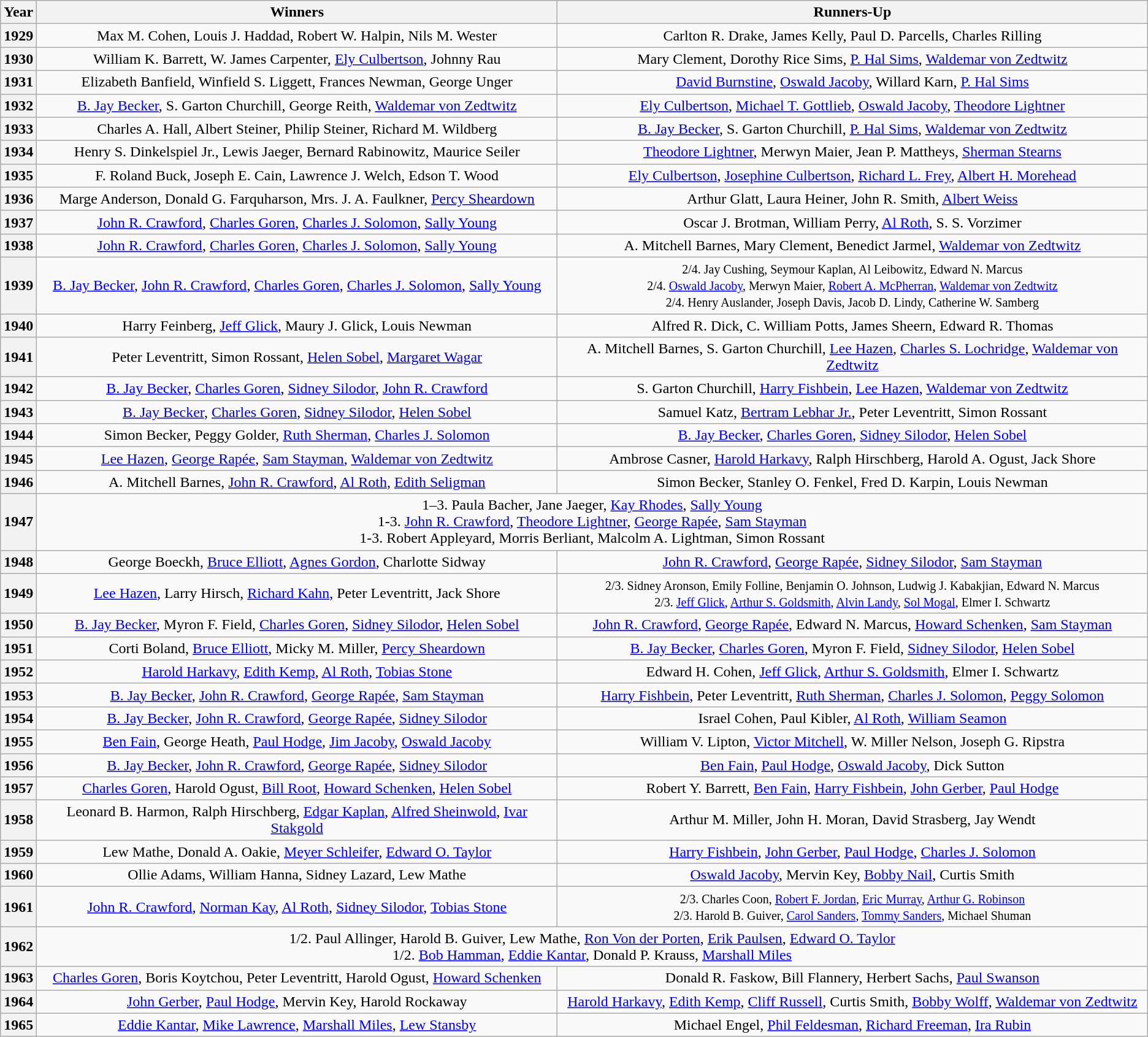<table class="sortable wikitable" style="text-align:center">
<tr>
<th>Year</th>
<th>Winners</th>
<th>Runners-Up</th>
</tr>
<tr>
<th>1929</th>
<td>Max M. Cohen, Louis J. Haddad, Robert W. Halpin, Nils M. Wester</td>
<td>Carlton R. Drake, James Kelly, Paul D. Parcells, Charles Rilling</td>
</tr>
<tr>
<th>1930</th>
<td>William K. Barrett, W. James Carpenter, <a href='#'>Ely Culbertson</a>, Johnny Rau</td>
<td>Mary Clement, Dorothy Rice Sims, <a href='#'>P. Hal Sims</a>, <a href='#'>Waldemar von Zedtwitz</a></td>
</tr>
<tr>
<th>1931</th>
<td>Elizabeth Banfield, Winfield S. Liggett, Frances Newman, George Unger</td>
<td><a href='#'>David Burnstine</a>, <a href='#'>Oswald Jacoby</a>, Willard Karn, <a href='#'>P. Hal Sims</a></td>
</tr>
<tr>
<th>1932</th>
<td><a href='#'>B. Jay Becker</a>, S. Garton Churchill, George Reith, <a href='#'>Waldemar von Zedtwitz</a></td>
<td><a href='#'>Ely Culbertson</a>, <a href='#'>Michael T. Gottlieb</a>, <a href='#'>Oswald Jacoby</a>, <a href='#'>Theodore Lightner</a></td>
</tr>
<tr>
<th>1933</th>
<td>Charles A. Hall, Albert Steiner, Philip Steiner, Richard M. Wildberg</td>
<td><a href='#'>B. Jay Becker</a>, S. Garton Churchill, <a href='#'>P. Hal Sims</a>, <a href='#'>Waldemar von Zedtwitz</a></td>
</tr>
<tr>
<th>1934</th>
<td>Henry S. Dinkelspiel Jr., Lewis Jaeger, Bernard Rabinowitz, Maurice Seiler</td>
<td><a href='#'>Theodore Lightner</a>, Merwyn Maier, Jean P. Mattheys, <a href='#'>Sherman Stearns</a></td>
</tr>
<tr>
<th>1935</th>
<td>F. Roland Buck, Joseph E. Cain, Lawrence J. Welch, Edson T. Wood</td>
<td><a href='#'>Ely Culbertson</a>, <a href='#'>Josephine Culbertson</a>, <a href='#'>Richard L. Frey</a>, <a href='#'>Albert H. Morehead</a></td>
</tr>
<tr>
<th>1936</th>
<td>Marge Anderson, Donald G. Farquharson, Mrs. J. A. Faulkner, <a href='#'>Percy Sheardown</a></td>
<td>Arthur Glatt, Laura Heiner, John R. Smith, <a href='#'>Albert Weiss</a></td>
</tr>
<tr>
<th>1937</th>
<td><a href='#'>John R. Crawford</a>, <a href='#'>Charles Goren</a>, <a href='#'>Charles J. Solomon</a>, <a href='#'>Sally Young</a></td>
<td>Oscar J. Brotman, William Perry, <a href='#'>Al Roth</a>, S. S. Vorzimer</td>
</tr>
<tr>
<th>1938</th>
<td><a href='#'>John R. Crawford</a>, <a href='#'>Charles Goren</a>, <a href='#'>Charles J. Solomon</a>, <a href='#'>Sally Young</a></td>
<td>A. Mitchell Barnes, Mary Clement, Benedict Jarmel, <a href='#'>Waldemar von Zedtwitz</a></td>
</tr>
<tr>
<th>1939</th>
<td><a href='#'>B. Jay Becker</a>, <a href='#'>John R. Crawford</a>, <a href='#'>Charles Goren</a>, <a href='#'>Charles J. Solomon</a>, <a href='#'>Sally Young</a></td>
<td><small>2/4. Jay Cushing, Seymour Kaplan, Al Leibowitz, Edward N. Marcus <br>2/4. <a href='#'>Oswald Jacoby</a>, Merwyn Maier, <a href='#'>Robert A. McPherran</a>, <a href='#'>Waldemar von Zedtwitz</a> <br>2/4. Henry Auslander, Joseph Davis, Jacob D. Lindy, Catherine W. Samberg</small></td>
</tr>
<tr>
<th>1940</th>
<td>Harry Feinberg, <a href='#'>Jeff Glick</a>, Maury J. Glick, Louis Newman</td>
<td>Alfred R. Dick, C. William Potts, James Sheern, Edward R. Thomas</td>
</tr>
<tr>
<th>1941</th>
<td>Peter Leventritt, Simon Rossant, <a href='#'>Helen Sobel</a>, <a href='#'>Margaret Wagar</a></td>
<td>A. Mitchell Barnes, S. Garton Churchill, <a href='#'>Lee Hazen</a>, <a href='#'>Charles S. Lochridge</a>, <a href='#'>Waldemar von Zedtwitz</a></td>
</tr>
<tr>
<th>1942</th>
<td><a href='#'>B. Jay Becker</a>, <a href='#'>Charles Goren</a>, <a href='#'>Sidney Silodor</a>, <a href='#'>John R. Crawford</a></td>
<td>S. Garton Churchill, <a href='#'>Harry Fishbein</a>, <a href='#'>Lee Hazen</a>, <a href='#'>Waldemar von Zedtwitz</a></td>
</tr>
<tr>
<th>1943</th>
<td><a href='#'>B. Jay Becker</a>, <a href='#'>Charles Goren</a>, <a href='#'>Sidney Silodor</a>, <a href='#'>Helen Sobel</a></td>
<td>Samuel Katz, <a href='#'>Bertram Lebhar Jr.</a>, Peter Leventritt, Simon Rossant</td>
</tr>
<tr>
<th>1944</th>
<td>Simon Becker, Peggy Golder, <a href='#'>Ruth Sherman</a>, <a href='#'>Charles J. Solomon</a></td>
<td><a href='#'>B. Jay Becker</a>, <a href='#'>Charles Goren</a>, <a href='#'>Sidney Silodor</a>, <a href='#'>Helen Sobel</a></td>
</tr>
<tr>
<th>1945</th>
<td><a href='#'>Lee Hazen</a>, <a href='#'>George Rapée</a>, <a href='#'>Sam Stayman</a>, <a href='#'>Waldemar von Zedtwitz</a></td>
<td>Ambrose Casner, <a href='#'>Harold Harkavy</a>, Ralph Hirschberg, Harold A. Ogust, Jack Shore</td>
</tr>
<tr>
<th>1946</th>
<td>A. Mitchell Barnes, <a href='#'>John R. Crawford</a>, <a href='#'>Al Roth</a>, <a href='#'>Edith Seligman</a></td>
<td>Simon Becker, Stanley O. Fenkel, Fred D. Karpin, Louis Newman</td>
</tr>
<tr>
<th>1947</th>
<td colspan=2>1–3. Paula Bacher, Jane Jaeger, <a href='#'>Kay Rhodes</a>, <a href='#'>Sally Young</a><br>1-3. <a href='#'>John R. Crawford</a>, <a href='#'>Theodore Lightner</a>, <a href='#'>George Rapée</a>, <a href='#'>Sam Stayman</a><br>1-3. Robert Appleyard, Morris Berliant, Malcolm A. Lightman, Simon Rossant</td>
</tr>
<tr>
<th>1948</th>
<td>George Boeckh, <a href='#'>Bruce Elliott</a>, <a href='#'>Agnes Gordon</a>, Charlotte Sidway</td>
<td><a href='#'>John R. Crawford</a>, <a href='#'>George Rapée</a>, <a href='#'>Sidney Silodor</a>, <a href='#'>Sam Stayman</a></td>
</tr>
<tr>
<th>1949</th>
<td><a href='#'>Lee Hazen</a>, Larry Hirsch, <a href='#'>Richard Kahn</a>, Peter Leventritt, Jack Shore</td>
<td><small>2/3. Sidney Aronson, Emily Folline, Benjamin O. Johnson, Ludwig J. Kabakjian, Edward N. Marcus <br>2/3. <a href='#'>Jeff Glick</a>, <a href='#'>Arthur S. Goldsmith</a>, <a href='#'>Alvin Landy</a>, <a href='#'>Sol Mogal</a>, Elmer I. Schwartz</small></td>
</tr>
<tr>
<th>1950</th>
<td><a href='#'>B. Jay Becker</a>, Myron F. Field, <a href='#'>Charles Goren</a>, <a href='#'>Sidney Silodor</a>, <a href='#'>Helen Sobel</a></td>
<td><a href='#'>John R. Crawford</a>, <a href='#'>George Rapée</a>, Edward N. Marcus, <a href='#'>Howard Schenken</a>, <a href='#'>Sam Stayman</a></td>
</tr>
<tr>
<th>1951</th>
<td>Corti Boland, <a href='#'>Bruce Elliott</a>, Micky M. Miller, <a href='#'>Percy Sheardown</a></td>
<td><a href='#'>B. Jay Becker</a>, <a href='#'>Charles Goren</a>, Myron F. Field, <a href='#'>Sidney Silodor</a>, <a href='#'>Helen Sobel</a></td>
</tr>
<tr>
<th>1952</th>
<td><a href='#'>Harold Harkavy</a>, <a href='#'>Edith Kemp</a>, <a href='#'>Al Roth</a>, <a href='#'>Tobias Stone</a></td>
<td>Edward H. Cohen, <a href='#'>Jeff Glick</a>, <a href='#'>Arthur S. Goldsmith</a>, Elmer I. Schwartz</td>
</tr>
<tr>
<th>1953</th>
<td><a href='#'>B. Jay Becker</a>, <a href='#'>John R. Crawford</a>, <a href='#'>George Rapée</a>, <a href='#'>Sam Stayman</a></td>
<td><a href='#'>Harry Fishbein</a>, Peter Leventritt, <a href='#'>Ruth Sherman</a>, <a href='#'>Charles J. Solomon</a>, <a href='#'>Peggy Solomon</a></td>
</tr>
<tr>
<th>1954</th>
<td><a href='#'>B. Jay Becker</a>, <a href='#'>John R. Crawford</a>, <a href='#'>George Rapée</a>, <a href='#'>Sidney Silodor</a></td>
<td>Israel Cohen, Paul Kibler, <a href='#'>Al Roth</a>, <a href='#'>William Seamon</a></td>
</tr>
<tr>
<th>1955</th>
<td><a href='#'>Ben Fain</a>, George Heath, <a href='#'>Paul Hodge</a>, <a href='#'>Jim Jacoby</a>, <a href='#'>Oswald Jacoby</a></td>
<td>William V. Lipton, <a href='#'>Victor Mitchell</a>, W. Miller Nelson, Joseph G. Ripstra</td>
</tr>
<tr>
<th>1956</th>
<td><a href='#'>B. Jay Becker</a>, <a href='#'>John R. Crawford</a>, <a href='#'>George Rapée</a>, <a href='#'>Sidney Silodor</a></td>
<td><a href='#'>Ben Fain</a>, <a href='#'>Paul Hodge</a>, <a href='#'>Oswald Jacoby</a>, Dick Sutton</td>
</tr>
<tr>
<th>1957</th>
<td><a href='#'>Charles Goren</a>, Harold Ogust, <a href='#'>Bill Root</a>, <a href='#'>Howard Schenken</a>, <a href='#'>Helen Sobel</a></td>
<td>Robert Y. Barrett, <a href='#'>Ben Fain</a>, <a href='#'>Harry Fishbein</a>, <a href='#'>John Gerber</a>, <a href='#'>Paul Hodge</a></td>
</tr>
<tr>
<th>1958</th>
<td>Leonard B. Harmon, Ralph Hirschberg, <a href='#'>Edgar Kaplan</a>, <a href='#'>Alfred Sheinwold</a>, <a href='#'>Ivar Stakgold</a></td>
<td>Arthur M. Miller, John H. Moran, David Strasberg, Jay Wendt</td>
</tr>
<tr>
<th>1959</th>
<td>Lew Mathe, Donald A. Oakie, <a href='#'>Meyer Schleifer</a>, <a href='#'>Edward O. Taylor</a></td>
<td><a href='#'>Harry Fishbein</a>, <a href='#'>John Gerber</a>, <a href='#'>Paul Hodge</a>, <a href='#'>Charles J. Solomon</a></td>
</tr>
<tr>
<th>1960</th>
<td>Ollie Adams, William Hanna, Sidney Lazard, Lew Mathe</td>
<td><a href='#'>Oswald Jacoby</a>, Mervin Key, <a href='#'>Bobby Nail</a>, Curtis Smith</td>
</tr>
<tr>
<th>1961</th>
<td><a href='#'>John R. Crawford</a>, <a href='#'>Norman Kay</a>, <a href='#'>Al Roth</a>, <a href='#'>Sidney Silodor</a>, <a href='#'>Tobias Stone</a></td>
<td><small>2/3. Charles Coon, <a href='#'>Robert F. Jordan</a>, <a href='#'>Eric Murray</a>, <a href='#'>Arthur G. Robinson</a> <br>2/3. Harold B. Guiver, <a href='#'>Carol Sanders</a>, <a href='#'>Tommy Sanders</a>, Michael Shuman</small></td>
</tr>
<tr>
<th>1962</th>
<td colspan=2>1/2. Paul Allinger, Harold B. Guiver, Lew Mathe, <a href='#'>Ron Von der Porten</a>, <a href='#'>Erik Paulsen</a>, <a href='#'>Edward O. Taylor</a><br>1/2. <a href='#'>Bob Hamman</a>, <a href='#'>Eddie Kantar</a>, Donald P. Krauss, <a href='#'>Marshall Miles</a></td>
</tr>
<tr>
<th>1963</th>
<td><a href='#'>Charles Goren</a>, Boris Koytchou, Peter Leventritt, Harold Ogust, <a href='#'>Howard Schenken</a></td>
<td>Donald R. Faskow, Bill Flannery, Herbert Sachs, <a href='#'>Paul Swanson</a></td>
</tr>
<tr>
<th>1964</th>
<td><a href='#'>John Gerber</a>, <a href='#'>Paul Hodge</a>, Mervin Key, Harold Rockaway</td>
<td><a href='#'>Harold Harkavy</a>, <a href='#'>Edith Kemp</a>, <a href='#'>Cliff Russell</a>, Curtis Smith, <a href='#'>Bobby Wolff</a>, <a href='#'>Waldemar von Zedtwitz</a></td>
</tr>
<tr>
<th>1965</th>
<td><a href='#'>Eddie Kantar</a>, <a href='#'>Mike Lawrence</a>, <a href='#'>Marshall Miles</a>, <a href='#'>Lew Stansby</a></td>
<td>Michael Engel, <a href='#'>Phil Feldesman</a>, <a href='#'>Richard Freeman</a>, <a href='#'>Ira Rubin</a></td>
</tr>
</table>
